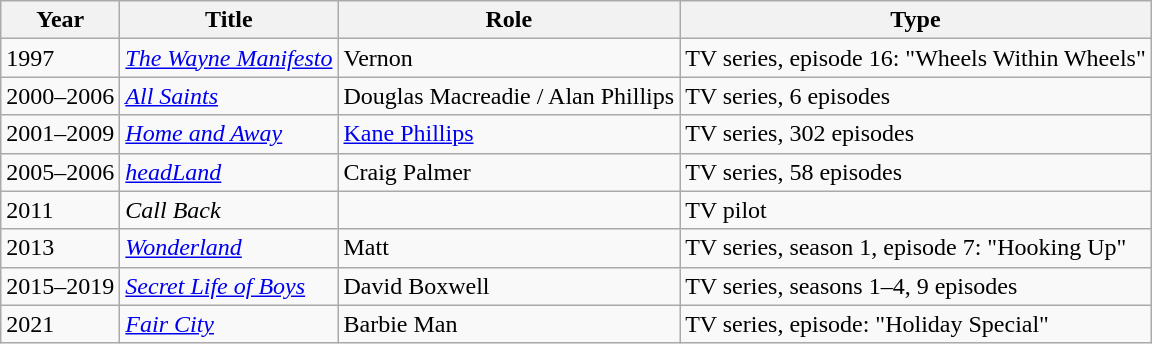<table class="wikitable">
<tr>
<th>Year</th>
<th>Title</th>
<th>Role</th>
<th>Type</th>
</tr>
<tr>
<td>1997</td>
<td><em><a href='#'>The Wayne Manifesto</a></em></td>
<td>Vernon</td>
<td>TV series, episode 16: "Wheels Within Wheels"</td>
</tr>
<tr>
<td>2000–2006</td>
<td><em><a href='#'>All Saints</a></em></td>
<td>Douglas Macreadie / Alan Phillips</td>
<td>TV series, 6 episodes</td>
</tr>
<tr>
<td>2001–2009</td>
<td><em><a href='#'>Home and Away</a></em></td>
<td><a href='#'>Kane Phillips</a></td>
<td>TV series, 302 episodes</td>
</tr>
<tr>
<td>2005–2006</td>
<td><em><a href='#'>headLand</a></em></td>
<td>Craig Palmer</td>
<td>TV series, 58 episodes</td>
</tr>
<tr>
<td>2011</td>
<td><em>Call Back</em></td>
<td></td>
<td>TV pilot</td>
</tr>
<tr>
<td>2013</td>
<td><em><a href='#'>Wonderland</a></em></td>
<td>Matt</td>
<td>TV series, season 1, episode 7: "Hooking Up"</td>
</tr>
<tr>
<td>2015–2019</td>
<td><em><a href='#'>Secret Life of Boys</a></em></td>
<td>David Boxwell</td>
<td>TV series, seasons 1–4, 9 episodes</td>
</tr>
<tr>
<td>2021</td>
<td><em><a href='#'>Fair City</a></em></td>
<td>Barbie Man</td>
<td>TV series, episode: "Holiday Special"</td>
</tr>
</table>
